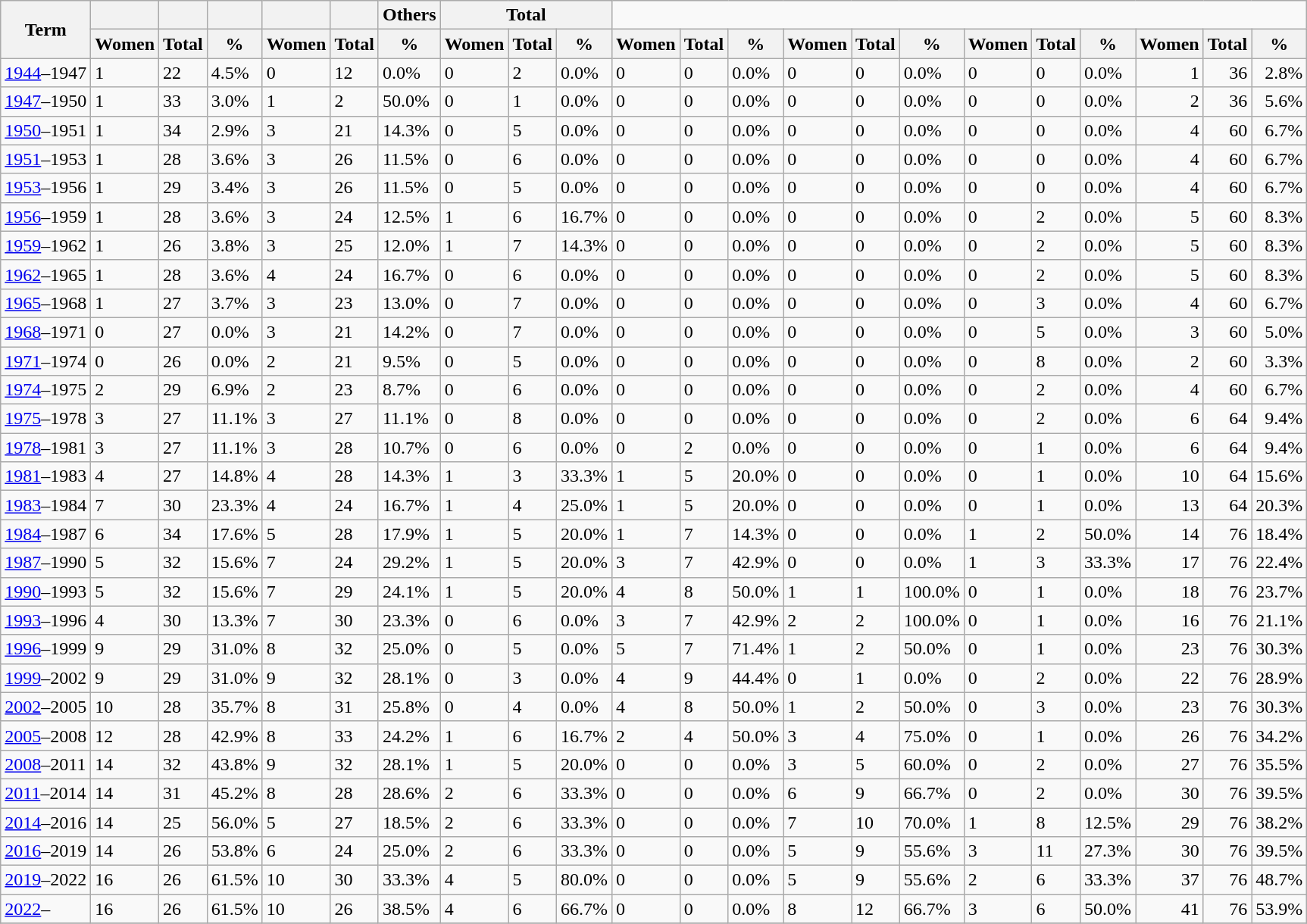<table class="wikitable">
<tr>
<th rowspan=2>Term</th>
<th></th>
<th></th>
<th></th>
<th></th>
<th></th>
<th>Others</th>
<th colspan=3>Total</th>
</tr>
<tr>
<th>Women</th>
<th>Total</th>
<th>%</th>
<th>Women</th>
<th>Total</th>
<th>%</th>
<th>Women</th>
<th>Total</th>
<th>%</th>
<th>Women</th>
<th>Total</th>
<th>%</th>
<th>Women</th>
<th>Total</th>
<th>%</th>
<th>Women</th>
<th>Total</th>
<th>%</th>
<th>Women</th>
<th>Total</th>
<th>%</th>
</tr>
<tr>
<td><a href='#'>1944</a>–1947</td>
<td>1</td>
<td>22</td>
<td>4.5%</td>
<td>0</td>
<td>12</td>
<td>0.0%</td>
<td>0</td>
<td>2</td>
<td>0.0%</td>
<td>0</td>
<td>0</td>
<td>0.0%</td>
<td>0</td>
<td>0</td>
<td>0.0%</td>
<td>0</td>
<td>0</td>
<td>0.0%</td>
<td align=right>1</td>
<td align=right>36</td>
<td align=right>2.8%</td>
</tr>
<tr>
<td><a href='#'>1947</a>–1950</td>
<td>1</td>
<td>33</td>
<td>3.0%</td>
<td>1</td>
<td>2</td>
<td>50.0%</td>
<td>0</td>
<td>1</td>
<td>0.0%</td>
<td>0</td>
<td>0</td>
<td>0.0%</td>
<td>0</td>
<td>0</td>
<td>0.0%</td>
<td>0</td>
<td>0</td>
<td>0.0%</td>
<td align=right>2</td>
<td align=right>36</td>
<td align=right>5.6%</td>
</tr>
<tr>
<td><a href='#'>1950</a>–1951</td>
<td>1</td>
<td>34</td>
<td>2.9%</td>
<td>3</td>
<td>21</td>
<td>14.3%</td>
<td>0</td>
<td>5</td>
<td>0.0%</td>
<td>0</td>
<td>0</td>
<td>0.0%</td>
<td>0</td>
<td>0</td>
<td>0.0%</td>
<td>0</td>
<td>0</td>
<td>0.0%</td>
<td align=right>4</td>
<td align=right>60</td>
<td align=right>6.7%</td>
</tr>
<tr>
<td><a href='#'>1951</a>–1953</td>
<td>1</td>
<td>28</td>
<td>3.6%</td>
<td>3</td>
<td>26</td>
<td>11.5%</td>
<td>0</td>
<td>6</td>
<td>0.0%</td>
<td>0</td>
<td>0</td>
<td>0.0%</td>
<td>0</td>
<td>0</td>
<td>0.0%</td>
<td>0</td>
<td>0</td>
<td>0.0%</td>
<td align=right>4</td>
<td align=right>60</td>
<td align=right>6.7%</td>
</tr>
<tr>
<td><a href='#'>1953</a>–1956</td>
<td>1</td>
<td>29</td>
<td>3.4%</td>
<td>3</td>
<td>26</td>
<td>11.5%</td>
<td>0</td>
<td>5</td>
<td>0.0%</td>
<td>0</td>
<td>0</td>
<td>0.0%</td>
<td>0</td>
<td>0</td>
<td>0.0%</td>
<td>0</td>
<td>0</td>
<td>0.0%</td>
<td align=right>4</td>
<td align=right>60</td>
<td align=right>6.7%</td>
</tr>
<tr>
<td><a href='#'>1956</a>–1959</td>
<td>1</td>
<td>28</td>
<td>3.6%</td>
<td>3</td>
<td>24</td>
<td>12.5%</td>
<td>1</td>
<td>6</td>
<td>16.7%</td>
<td>0</td>
<td>0</td>
<td>0.0%</td>
<td>0</td>
<td>0</td>
<td>0.0%</td>
<td>0</td>
<td>2</td>
<td>0.0%</td>
<td align=right>5</td>
<td align=right>60</td>
<td align=right>8.3%</td>
</tr>
<tr>
<td><a href='#'>1959</a>–1962</td>
<td>1</td>
<td>26</td>
<td>3.8%</td>
<td>3</td>
<td>25</td>
<td>12.0%</td>
<td>1</td>
<td>7</td>
<td>14.3%</td>
<td>0</td>
<td>0</td>
<td>0.0%</td>
<td>0</td>
<td>0</td>
<td>0.0%</td>
<td>0</td>
<td>2</td>
<td>0.0%</td>
<td align=right>5</td>
<td align=right>60</td>
<td align=right>8.3%</td>
</tr>
<tr>
<td><a href='#'>1962</a>–1965</td>
<td>1</td>
<td>28</td>
<td>3.6%</td>
<td>4</td>
<td>24</td>
<td>16.7%</td>
<td>0</td>
<td>6</td>
<td>0.0%</td>
<td>0</td>
<td>0</td>
<td>0.0%</td>
<td>0</td>
<td>0</td>
<td>0.0%</td>
<td>0</td>
<td>2</td>
<td>0.0%</td>
<td align=right>5</td>
<td align=right>60</td>
<td align=right>8.3%</td>
</tr>
<tr>
<td><a href='#'>1965</a>–1968</td>
<td>1</td>
<td>27</td>
<td>3.7%</td>
<td>3</td>
<td>23</td>
<td>13.0%</td>
<td>0</td>
<td>7</td>
<td>0.0%</td>
<td>0</td>
<td>0</td>
<td>0.0%</td>
<td>0</td>
<td>0</td>
<td>0.0%</td>
<td>0</td>
<td>3</td>
<td>0.0%</td>
<td align=right>4</td>
<td align=right>60</td>
<td align=right>6.7%</td>
</tr>
<tr>
<td><a href='#'>1968</a>–1971</td>
<td>0</td>
<td>27</td>
<td>0.0%</td>
<td>3</td>
<td>21</td>
<td>14.2%</td>
<td>0</td>
<td>7</td>
<td>0.0%</td>
<td>0</td>
<td>0</td>
<td>0.0%</td>
<td>0</td>
<td>0</td>
<td>0.0%</td>
<td>0</td>
<td>5</td>
<td>0.0%</td>
<td align=right>3</td>
<td align=right>60</td>
<td align=right>5.0%</td>
</tr>
<tr>
<td><a href='#'>1971</a>–1974</td>
<td>0</td>
<td>26</td>
<td>0.0%</td>
<td>2</td>
<td>21</td>
<td>9.5%</td>
<td>0</td>
<td>5</td>
<td>0.0%</td>
<td>0</td>
<td>0</td>
<td>0.0%</td>
<td>0</td>
<td>0</td>
<td>0.0%</td>
<td>0</td>
<td>8</td>
<td>0.0%</td>
<td align=right>2</td>
<td align=right>60</td>
<td align=right>3.3%</td>
</tr>
<tr>
<td><a href='#'>1974</a>–1975</td>
<td>2</td>
<td>29</td>
<td>6.9%</td>
<td>2</td>
<td>23</td>
<td>8.7%</td>
<td>0</td>
<td>6</td>
<td>0.0%</td>
<td>0</td>
<td>0</td>
<td>0.0%</td>
<td>0</td>
<td>0</td>
<td>0.0%</td>
<td>0</td>
<td>2</td>
<td>0.0%</td>
<td align=right>4</td>
<td align=right>60</td>
<td align=right>6.7%</td>
</tr>
<tr>
<td><a href='#'>1975</a>–1978</td>
<td>3</td>
<td>27</td>
<td>11.1%</td>
<td>3</td>
<td>27</td>
<td>11.1%</td>
<td>0</td>
<td>8</td>
<td>0.0%</td>
<td>0</td>
<td>0</td>
<td>0.0%</td>
<td>0</td>
<td>0</td>
<td>0.0%</td>
<td>0</td>
<td>2</td>
<td>0.0%</td>
<td align=right>6</td>
<td align=right>64</td>
<td align=right>9.4%</td>
</tr>
<tr>
<td><a href='#'>1978</a>–1981</td>
<td>3</td>
<td>27</td>
<td>11.1%</td>
<td>3</td>
<td>28</td>
<td>10.7%</td>
<td>0</td>
<td>6</td>
<td>0.0%</td>
<td>0</td>
<td>2</td>
<td>0.0%</td>
<td>0</td>
<td>0</td>
<td>0.0%</td>
<td>0</td>
<td>1</td>
<td>0.0%</td>
<td align=right>6</td>
<td align=right>64</td>
<td align=right>9.4%</td>
</tr>
<tr>
<td><a href='#'>1981</a>–1983</td>
<td>4</td>
<td>27</td>
<td>14.8%</td>
<td>4</td>
<td>28</td>
<td>14.3%</td>
<td>1</td>
<td>3</td>
<td>33.3%</td>
<td>1</td>
<td>5</td>
<td>20.0%</td>
<td>0</td>
<td>0</td>
<td>0.0%</td>
<td>0</td>
<td>1</td>
<td>0.0%</td>
<td align=right>10</td>
<td align=right>64</td>
<td align=right>15.6%</td>
</tr>
<tr>
<td><a href='#'>1983</a>–1984</td>
<td>7</td>
<td>30</td>
<td>23.3%</td>
<td>4</td>
<td>24</td>
<td>16.7%</td>
<td>1</td>
<td>4</td>
<td>25.0%</td>
<td>1</td>
<td>5</td>
<td>20.0%</td>
<td>0</td>
<td>0</td>
<td>0.0%</td>
<td>0</td>
<td>1</td>
<td>0.0%</td>
<td align=right>13</td>
<td align=right>64</td>
<td align=right>20.3%</td>
</tr>
<tr>
<td><a href='#'>1984</a>–1987</td>
<td>6</td>
<td>34</td>
<td>17.6%</td>
<td>5</td>
<td>28</td>
<td>17.9%</td>
<td>1</td>
<td>5</td>
<td>20.0%</td>
<td>1</td>
<td>7</td>
<td>14.3%</td>
<td>0</td>
<td>0</td>
<td>0.0%</td>
<td>1</td>
<td>2</td>
<td>50.0%</td>
<td align=right>14</td>
<td align=right>76</td>
<td align=right>18.4%</td>
</tr>
<tr>
<td><a href='#'>1987</a>–1990</td>
<td>5</td>
<td>32</td>
<td>15.6%</td>
<td>7</td>
<td>24</td>
<td>29.2%</td>
<td>1</td>
<td>5</td>
<td>20.0%</td>
<td>3</td>
<td>7</td>
<td>42.9%</td>
<td>0</td>
<td>0</td>
<td>0.0%</td>
<td>1</td>
<td>3</td>
<td>33.3%</td>
<td align=right>17</td>
<td align=right>76</td>
<td align=right>22.4%</td>
</tr>
<tr>
<td><a href='#'>1990</a>–1993</td>
<td>5</td>
<td>32</td>
<td>15.6%</td>
<td>7</td>
<td>29</td>
<td>24.1%</td>
<td>1</td>
<td>5</td>
<td>20.0%</td>
<td>4</td>
<td>8</td>
<td>50.0%</td>
<td>1</td>
<td>1</td>
<td>100.0%</td>
<td>0</td>
<td>1</td>
<td>0.0%</td>
<td align=right>18</td>
<td align=right>76</td>
<td align=right>23.7%</td>
</tr>
<tr>
<td><a href='#'>1993</a>–1996</td>
<td>4</td>
<td>30</td>
<td>13.3%</td>
<td>7</td>
<td>30</td>
<td>23.3%</td>
<td>0</td>
<td>6</td>
<td>0.0%</td>
<td>3</td>
<td>7</td>
<td>42.9%</td>
<td>2</td>
<td>2</td>
<td>100.0%</td>
<td>0</td>
<td>1</td>
<td>0.0%</td>
<td align=right>16</td>
<td align=right>76</td>
<td align=right>21.1%</td>
</tr>
<tr>
<td><a href='#'>1996</a>–1999</td>
<td>9</td>
<td>29</td>
<td>31.0%</td>
<td>8</td>
<td>32</td>
<td>25.0%</td>
<td>0</td>
<td>5</td>
<td>0.0%</td>
<td>5</td>
<td>7</td>
<td>71.4%</td>
<td>1</td>
<td>2</td>
<td>50.0%</td>
<td>0</td>
<td>1</td>
<td>0.0%</td>
<td align=right>23</td>
<td align=right>76</td>
<td align=right>30.3%</td>
</tr>
<tr>
<td><a href='#'>1999</a>–2002</td>
<td>9</td>
<td>29</td>
<td>31.0%</td>
<td>9</td>
<td>32</td>
<td>28.1%</td>
<td>0</td>
<td>3</td>
<td>0.0%</td>
<td>4</td>
<td>9</td>
<td>44.4%</td>
<td>0</td>
<td>1</td>
<td>0.0%</td>
<td>0</td>
<td>2</td>
<td>0.0%</td>
<td align=right>22</td>
<td align=right>76</td>
<td align=right>28.9%</td>
</tr>
<tr>
<td><a href='#'>2002</a>–2005</td>
<td>10</td>
<td>28</td>
<td>35.7%</td>
<td>8</td>
<td>31</td>
<td>25.8%</td>
<td>0</td>
<td>4</td>
<td>0.0%</td>
<td>4</td>
<td>8</td>
<td>50.0%</td>
<td>1</td>
<td>2</td>
<td>50.0%</td>
<td>0</td>
<td>3</td>
<td>0.0%</td>
<td align=right>23</td>
<td align=right>76</td>
<td align=right>30.3%</td>
</tr>
<tr>
<td><a href='#'>2005</a>–2008</td>
<td>12</td>
<td>28</td>
<td>42.9%</td>
<td>8</td>
<td>33</td>
<td>24.2%</td>
<td>1</td>
<td>6</td>
<td>16.7%</td>
<td>2</td>
<td>4</td>
<td>50.0%</td>
<td>3</td>
<td>4</td>
<td>75.0%</td>
<td>0</td>
<td>1</td>
<td>0.0%</td>
<td align=right>26</td>
<td align=right>76</td>
<td align=right>34.2%</td>
</tr>
<tr>
<td><a href='#'>2008</a>–2011</td>
<td>14</td>
<td>32</td>
<td>43.8%</td>
<td>9</td>
<td>32</td>
<td>28.1%</td>
<td>1</td>
<td>5</td>
<td>20.0%</td>
<td>0</td>
<td>0</td>
<td>0.0%</td>
<td>3</td>
<td>5</td>
<td>60.0%</td>
<td>0</td>
<td>2</td>
<td>0.0%</td>
<td align=right>27</td>
<td align=right>76</td>
<td align=right>35.5%</td>
</tr>
<tr>
<td><a href='#'>2011</a>–2014</td>
<td>14</td>
<td>31</td>
<td>45.2%</td>
<td>8</td>
<td>28</td>
<td>28.6%</td>
<td>2</td>
<td>6</td>
<td>33.3%</td>
<td>0</td>
<td>0</td>
<td>0.0%</td>
<td>6</td>
<td>9</td>
<td>66.7%</td>
<td>0</td>
<td>2</td>
<td>0.0%</td>
<td align=right>30</td>
<td align=right>76</td>
<td align=right>39.5%</td>
</tr>
<tr>
<td><a href='#'>2014</a>–2016</td>
<td>14</td>
<td>25</td>
<td>56.0%</td>
<td>5</td>
<td>27</td>
<td>18.5%</td>
<td>2</td>
<td>6</td>
<td>33.3%</td>
<td>0</td>
<td>0</td>
<td>0.0%</td>
<td>7</td>
<td>10</td>
<td>70.0%</td>
<td>1</td>
<td>8</td>
<td>12.5%</td>
<td align=right>29</td>
<td align=right>76</td>
<td align=right>38.2%</td>
</tr>
<tr>
<td><a href='#'>2016</a>–2019</td>
<td>14</td>
<td>26</td>
<td>53.8%</td>
<td>6</td>
<td>24</td>
<td>25.0%</td>
<td>2</td>
<td>6</td>
<td>33.3%</td>
<td>0</td>
<td>0</td>
<td>0.0%</td>
<td>5</td>
<td>9</td>
<td>55.6%</td>
<td>3</td>
<td>11</td>
<td>27.3%</td>
<td align=right>30</td>
<td align=right>76</td>
<td align=right>39.5%</td>
</tr>
<tr>
<td><a href='#'>2019</a>–2022</td>
<td>16</td>
<td>26</td>
<td>61.5%</td>
<td>10</td>
<td>30</td>
<td>33.3%</td>
<td>4</td>
<td>5</td>
<td>80.0%</td>
<td>0</td>
<td>0</td>
<td>0.0%</td>
<td>5</td>
<td>9</td>
<td>55.6%</td>
<td>2</td>
<td>6</td>
<td>33.3%</td>
<td align=right>37</td>
<td align=right>76</td>
<td align=right>48.7%</td>
</tr>
<tr>
<td><a href='#'>2022</a>–</td>
<td>16</td>
<td>26</td>
<td>61.5%</td>
<td>10</td>
<td>26</td>
<td>38.5%</td>
<td>4</td>
<td>6</td>
<td>66.7%</td>
<td>0</td>
<td>0</td>
<td>0.0%</td>
<td>8</td>
<td>12</td>
<td>66.7%</td>
<td>3</td>
<td>6</td>
<td>50.0%</td>
<td align=right>41</td>
<td align=right>76</td>
<td align=right>53.9%</td>
</tr>
<tr>
</tr>
</table>
